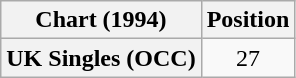<table class="wikitable plainrowheaders" style="text-align:center">
<tr>
<th>Chart (1994)</th>
<th>Position</th>
</tr>
<tr>
<th scope="row">UK Singles (OCC)</th>
<td>27</td>
</tr>
</table>
